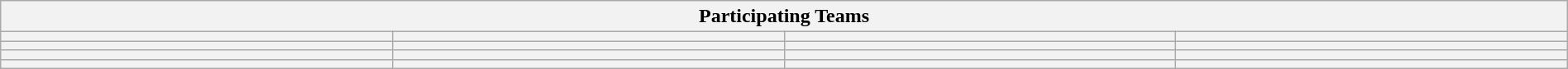<table class="wikitable" style="width:100%;">
<tr>
<th colspan=4>Participating Teams</th>
</tr>
<tr>
<th style="width:25%;"></th>
<th style="width:25%;"></th>
<th style="width:25%;"></th>
<th style="width:25%;"></th>
</tr>
<tr>
<th></th>
<th></th>
<th></th>
<th></th>
</tr>
<tr>
<th></th>
<th></th>
<th></th>
<th></th>
</tr>
<tr>
<th></th>
<th></th>
<th></th>
<th></th>
</tr>
</table>
